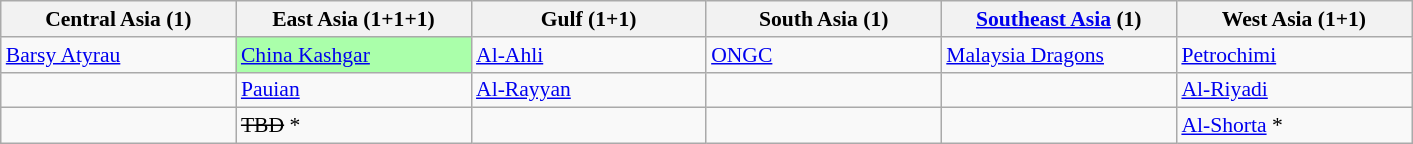<table class=wikitable style="font-size:90%;">
<tr>
<th width=150>Central Asia (1)</th>
<th width=150>East Asia (1+1+1)</th>
<th width=150>Gulf (1+1)</th>
<th width=150>South Asia (1)</th>
<th width=150><a href='#'>Southeast Asia</a> (1)</th>
<th width=150>West Asia (1+1)</th>
</tr>
<tr>
<td> <a href='#'>Barsy Atyrau</a></td>
<td bgcolor="#aaffaa"> <a href='#'>China Kashgar</a></td>
<td> <a href='#'>Al-Ahli</a></td>
<td> <a href='#'>ONGC</a></td>
<td> <a href='#'>Malaysia Dragons</a></td>
<td> <a href='#'>Petrochimi</a></td>
</tr>
<tr>
<td></td>
<td> <a href='#'>Pauian</a></td>
<td> <a href='#'>Al-Rayyan</a></td>
<td></td>
<td></td>
<td> <a href='#'>Al-Riyadi</a></td>
</tr>
<tr>
<td></td>
<td><s>TBD</s> *</td>
<td></td>
<td></td>
<td></td>
<td> <a href='#'>Al-Shorta</a> *</td>
</tr>
</table>
